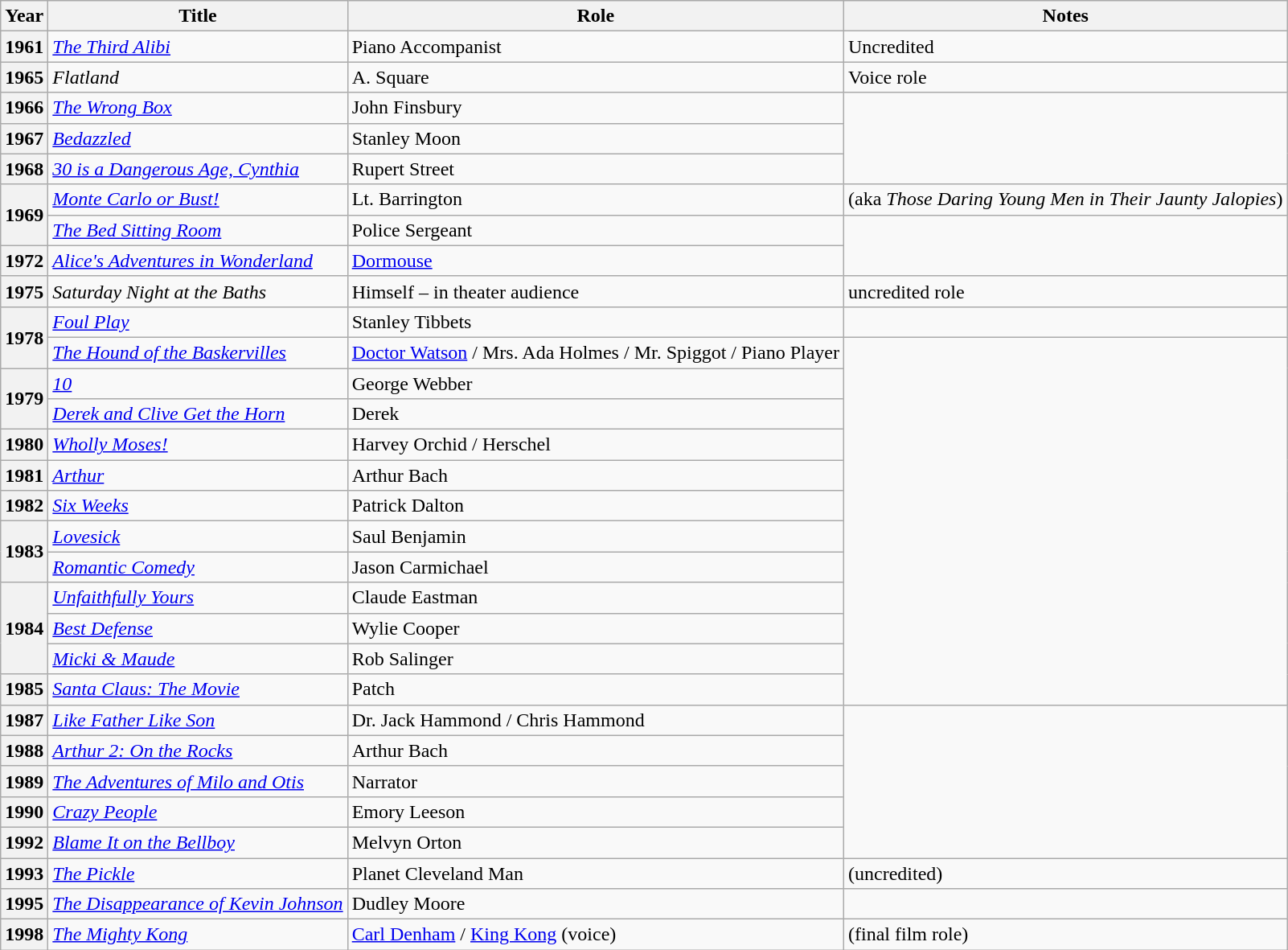<table class="wikitable plainrowheaders sortable">
<tr>
<th scope="col">Year</th>
<th scope="col">Title</th>
<th scope="col">Role</th>
<th scope="col" class="unsortable">Notes</th>
</tr>
<tr>
<th scope="row">1961</th>
<td><em><a href='#'>The Third Alibi</a></em></td>
<td>Piano Accompanist</td>
<td>Uncredited</td>
</tr>
<tr>
<th scope="row">1965</th>
<td><em>Flatland</em></td>
<td>A. Square</td>
<td>Voice role</td>
</tr>
<tr>
<th scope="row">1966</th>
<td><em><a href='#'>The Wrong Box</a></em></td>
<td>John Finsbury</td>
<td rowspan="3"></td>
</tr>
<tr>
<th scope="row">1967</th>
<td><em><a href='#'>Bedazzled</a></em></td>
<td>Stanley Moon</td>
</tr>
<tr>
<th scope="row">1968</th>
<td><em><a href='#'>30 is a Dangerous Age, Cynthia</a></em></td>
<td>Rupert Street</td>
</tr>
<tr>
<th rowspan="2" scope="row">1969</th>
<td><em><a href='#'>Monte Carlo or Bust!</a></em></td>
<td>Lt. Barrington</td>
<td>(aka <em>Those Daring Young Men in Their Jaunty Jalopies</em>)</td>
</tr>
<tr>
<td><em><a href='#'>The Bed Sitting Room</a></em></td>
<td>Police Sergeant</td>
<td rowspan="2"></td>
</tr>
<tr>
<th scope="row">1972</th>
<td><em><a href='#'>Alice's Adventures in Wonderland</a></em></td>
<td><a href='#'>Dormouse</a></td>
</tr>
<tr>
<th scope="row">1975</th>
<td><em>Saturday Night at the Baths</em></td>
<td>Himself – in theater audience</td>
<td>uncredited role</td>
</tr>
<tr>
<th rowspan="2" scope="row">1978</th>
<td><em><a href='#'>Foul Play</a></em></td>
<td>Stanley Tibbets</td>
</tr>
<tr>
<td><em><a href='#'>The Hound of the Baskervilles</a></em></td>
<td><a href='#'>Doctor Watson</a> / Mrs. Ada Holmes / Mr. Spiggot / Piano Player</td>
<td rowspan="12"></td>
</tr>
<tr>
<th rowspan="2" scope="row">1979</th>
<td><em><a href='#'>10</a></em></td>
<td>George Webber</td>
</tr>
<tr>
<td><em><a href='#'>Derek and Clive Get the Horn</a></em></td>
<td>Derek</td>
</tr>
<tr>
<th scope="row">1980</th>
<td><em><a href='#'>Wholly Moses!</a></em></td>
<td>Harvey Orchid / Herschel</td>
</tr>
<tr>
<th scope="row">1981</th>
<td><em><a href='#'>Arthur</a></em></td>
<td>Arthur Bach</td>
</tr>
<tr>
<th scope="row">1982</th>
<td><em><a href='#'>Six Weeks</a></em></td>
<td>Patrick Dalton</td>
</tr>
<tr>
<th rowspan="2" scope="row">1983</th>
<td><em><a href='#'>Lovesick</a></em></td>
<td>Saul Benjamin</td>
</tr>
<tr>
<td><em><a href='#'>Romantic Comedy</a></em></td>
<td>Jason Carmichael</td>
</tr>
<tr>
<th rowspan="3" scope="row">1984</th>
<td><em><a href='#'>Unfaithfully Yours</a></em></td>
<td>Claude Eastman</td>
</tr>
<tr>
<td><em><a href='#'>Best Defense</a></em></td>
<td>Wylie Cooper</td>
</tr>
<tr>
<td><em><a href='#'>Micki & Maude</a></em></td>
<td>Rob Salinger</td>
</tr>
<tr>
<th scope="row">1985</th>
<td><em><a href='#'>Santa Claus: The Movie</a></em></td>
<td>Patch</td>
</tr>
<tr>
<th scope="row">1987</th>
<td><em><a href='#'>Like Father Like Son</a></em></td>
<td>Dr. Jack Hammond / Chris Hammond</td>
<td rowspan="5"></td>
</tr>
<tr>
<th scope="row">1988</th>
<td><em><a href='#'>Arthur 2: On the Rocks</a></em></td>
<td>Arthur Bach</td>
</tr>
<tr>
<th scope="row">1989</th>
<td><em><a href='#'>The Adventures of Milo and Otis</a></em></td>
<td>Narrator</td>
</tr>
<tr>
<th scope="row">1990</th>
<td><em><a href='#'>Crazy People</a></em></td>
<td>Emory Leeson</td>
</tr>
<tr>
<th scope="row">1992</th>
<td><em><a href='#'>Blame It on the Bellboy</a></em></td>
<td>Melvyn Orton</td>
</tr>
<tr>
<th scope="row">1993</th>
<td><em><a href='#'>The Pickle</a></em></td>
<td>Planet Cleveland Man</td>
<td>(uncredited)</td>
</tr>
<tr>
<th scope="row">1995</th>
<td><em><a href='#'>The Disappearance of Kevin Johnson</a></em></td>
<td>Dudley Moore</td>
</tr>
<tr>
<th scope="row">1998</th>
<td><em><a href='#'>The Mighty Kong</a></em></td>
<td><a href='#'>Carl Denham</a> / <a href='#'>King Kong</a> (voice)</td>
<td>(final film role)</td>
</tr>
</table>
